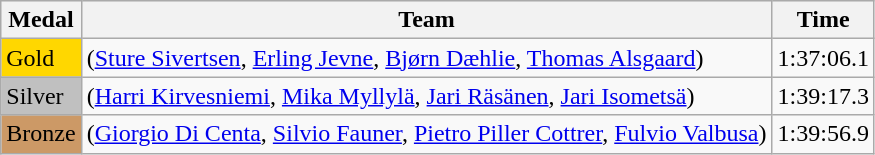<table class="wikitable">
<tr style="background:#efefef;">
<th>Medal</th>
<th>Team</th>
<th>Time</th>
</tr>
<tr>
<td style="background:gold;">Gold</td>
<td> (<a href='#'>Sture Sivertsen</a>, <a href='#'>Erling Jevne</a>, <a href='#'>Bjørn Dæhlie</a>, <a href='#'>Thomas Alsgaard</a>)</td>
<td>1:37:06.1</td>
</tr>
<tr>
<td style="background:silver;">Silver</td>
<td> (<a href='#'>Harri Kirvesniemi</a>, <a href='#'>Mika Myllylä</a>, <a href='#'>Jari Räsänen</a>, <a href='#'>Jari Isometsä</a>)</td>
<td>1:39:17.3</td>
</tr>
<tr>
<td style="background:#c96;">Bronze</td>
<td> (<a href='#'>Giorgio Di Centa</a>, <a href='#'>Silvio Fauner</a>, <a href='#'>Pietro Piller Cottrer</a>, <a href='#'>Fulvio Valbusa</a>)</td>
<td>1:39:56.9</td>
</tr>
</table>
